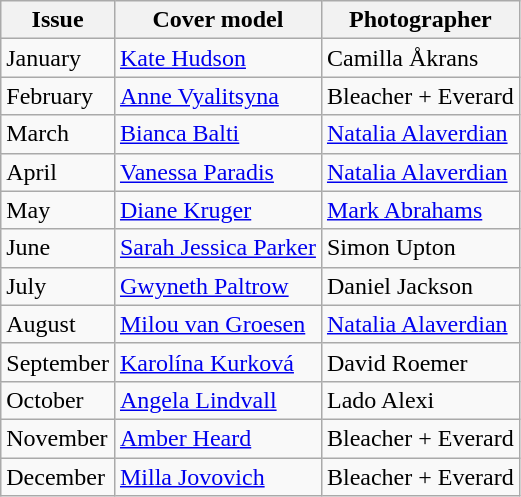<table class="sortable wikitable">
<tr>
<th>Issue</th>
<th>Cover model</th>
<th>Photographer</th>
</tr>
<tr>
<td>January</td>
<td><a href='#'>Kate Hudson</a></td>
<td>Camilla Åkrans</td>
</tr>
<tr>
<td>February</td>
<td><a href='#'>Anne Vyalitsyna</a></td>
<td>Bleacher + Everard</td>
</tr>
<tr>
<td>March</td>
<td><a href='#'>Bianca Balti</a></td>
<td><a href='#'>Natalia Alaverdian</a></td>
</tr>
<tr>
<td>April</td>
<td><a href='#'>Vanessa Paradis</a></td>
<td><a href='#'>Natalia Alaverdian</a></td>
</tr>
<tr>
<td>May</td>
<td><a href='#'>Diane Kruger</a></td>
<td><a href='#'>Mark Abrahams</a></td>
</tr>
<tr>
<td>June</td>
<td><a href='#'>Sarah Jessica Parker</a></td>
<td>Simon Upton</td>
</tr>
<tr>
<td>July</td>
<td><a href='#'>Gwyneth Paltrow</a></td>
<td>Daniel Jackson</td>
</tr>
<tr>
<td>August</td>
<td><a href='#'>Milou van Groesen</a></td>
<td><a href='#'>Natalia Alaverdian</a></td>
</tr>
<tr>
<td>September</td>
<td><a href='#'>Karolína Kurková</a></td>
<td>David Roemer</td>
</tr>
<tr>
<td>October</td>
<td><a href='#'>Angela Lindvall</a></td>
<td>Lado Alexi</td>
</tr>
<tr>
<td>November</td>
<td><a href='#'>Amber Heard</a></td>
<td>Bleacher + Everard</td>
</tr>
<tr>
<td>December</td>
<td><a href='#'>Milla Jovovich</a></td>
<td>Bleacher + Everard</td>
</tr>
</table>
